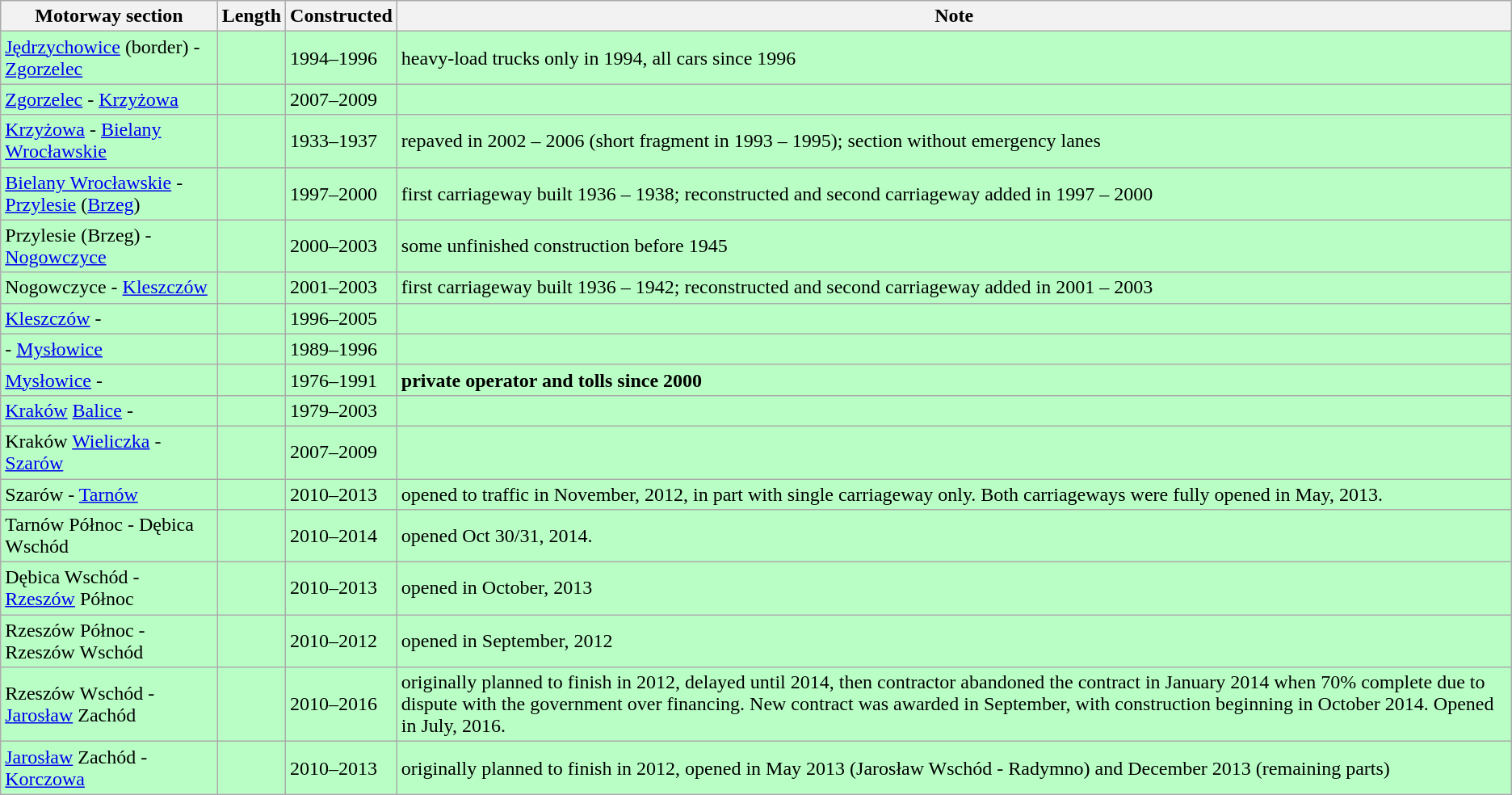<table class="wikitable">
<tr valign=top align=left>
<th>Motorway section</th>
<th>Length</th>
<th>Constructed</th>
<th>Note</th>
</tr>
<tr>
<td bgcolor="#B9FFC5"><a href='#'>Jędrzychowice</a> (border) - <a href='#'>Zgorzelec</a></td>
<td bgcolor="#B9FFC5"></td>
<td bgcolor="#B9FFC5">1994–1996</td>
<td bgcolor="#B9FFC5">heavy-load trucks only in 1994, all cars since 1996</td>
</tr>
<tr>
<td bgcolor="#B9FFC5"><a href='#'>Zgorzelec</a> - <a href='#'>Krzyżowa</a></td>
<td bgcolor="#B9FFC5"></td>
<td bgcolor="#B9FFC5">2007–2009</td>
<td bgcolor="#B9FFC5"></td>
</tr>
<tr>
<td bgcolor="#B9FFC5"><a href='#'>Krzyżowa</a> - <a href='#'>Bielany Wrocławskie</a></td>
<td bgcolor="#B9FFC5"></td>
<td bgcolor="#B9FFC5">1933–1937</td>
<td bgcolor="#B9FFC5">repaved in 2002 – 2006 (short fragment in 1993 – 1995); section without emergency lanes</td>
</tr>
<tr>
<td bgcolor="#B9FFC5"><a href='#'>Bielany Wrocławskie</a> - <a href='#'>Przylesie</a> (<a href='#'>Brzeg</a>)</td>
<td bgcolor="#B9FFC5"></td>
<td bgcolor="#B9FFC5">1997–2000</td>
<td bgcolor="#B9FFC5">first carriageway built 1936 – 1938; reconstructed and second carriageway added in 1997 – 2000</td>
</tr>
<tr>
<td bgcolor="#B9FFC5">Przylesie (Brzeg) - <a href='#'>Nogowczyce</a></td>
<td bgcolor="#B9FFC5"></td>
<td bgcolor="#B9FFC5">2000–2003</td>
<td bgcolor="#B9FFC5">some unfinished construction before 1945</td>
</tr>
<tr>
<td bgcolor="#B9FFC5">Nogowczyce - <a href='#'>Kleszczów</a></td>
<td bgcolor="#B9FFC5"></td>
<td bgcolor="#B9FFC5">2001–2003</td>
<td bgcolor="#B9FFC5">first carriageway built 1936 – 1942; reconstructed and second carriageway added in 2001 – 2003</td>
</tr>
<tr>
<td bgcolor="#B9FFC5"><a href='#'>Kleszczów</a> - </td>
<td bgcolor="#B9FFC5"></td>
<td bgcolor="#B9FFC5">1996–2005</td>
<td bgcolor="#B9FFC5"></td>
</tr>
<tr>
<td bgcolor="#B9FFC5"> - <a href='#'>Mysłowice</a></td>
<td bgcolor="#B9FFC5"></td>
<td bgcolor="#B9FFC5">1989–1996</td>
<td bgcolor="#B9FFC5"></td>
</tr>
<tr>
<td bgcolor="#B9FFC5"><a href='#'>Mysłowice</a> - </td>
<td bgcolor="#B9FFC5"></td>
<td bgcolor="#B9FFC5">1976–1991</td>
<td bgcolor="#B9FFC5"><strong>private operator and tolls since 2000</strong></td>
</tr>
<tr>
<td bgcolor="#B9FFC5"><a href='#'>Kraków</a> <a href='#'>Balice</a> - </td>
<td bgcolor="#B9FFC5"></td>
<td bgcolor="#B9FFC5">1979–2003</td>
<td bgcolor="#B9FFC5"></td>
</tr>
<tr>
<td bgcolor="#B9FFC5">Kraków <a href='#'>Wieliczka</a> - <a href='#'>Szarów</a></td>
<td bgcolor="#B9FFC5"></td>
<td bgcolor="#B9FFC5">2007–2009</td>
<td bgcolor="#B9FFC5"></td>
</tr>
<tr>
<td bgcolor="#B9FFC5">Szarów - <a href='#'>Tarnów</a></td>
<td bgcolor="#B9FFC5"></td>
<td bgcolor="#B9FFC5">2010–2013</td>
<td bgcolor="#B9FFC5">opened to traffic in November, 2012, in part with single carriageway only.  Both carriageways were fully opened in May, 2013.</td>
</tr>
<tr>
<td bgcolor="#B9FFC5">Tarnów Północ - Dębica Wschód</td>
<td bgcolor="#B9FFC5"></td>
<td bgcolor="#B9FFC5">2010–2014</td>
<td bgcolor="#B9FFC5">opened Oct 30/31, 2014.</td>
</tr>
<tr>
<td bgcolor="#B9FFC5">Dębica Wschód - <a href='#'>Rzeszów</a> Północ</td>
<td bgcolor="#B9FFC5"></td>
<td bgcolor="#B9FFC5">2010–2013</td>
<td bgcolor="#B9FFC5">opened in October, 2013</td>
</tr>
<tr>
<td bgcolor="#B9FFC5">Rzeszów Północ - Rzeszów Wschód</td>
<td bgcolor="#B9FFC5"></td>
<td bgcolor="#B9FFC5">2010–2012</td>
<td bgcolor="#B9FFC5">opened in September, 2012</td>
</tr>
<tr>
<td bgcolor="#B9FFC5">Rzeszów Wschód - <a href='#'>Jarosław</a> Zachód</td>
<td bgcolor="#B9FFC5"></td>
<td bgcolor="#B9FFC5">2010–2016</td>
<td bgcolor="#B9FFC5">originally planned to finish in 2012, delayed until 2014, then contractor abandoned the contract in January 2014 when 70% complete due to dispute with the government over financing. New contract was awarded in September, with construction beginning in October 2014. Opened in July, 2016.</td>
</tr>
<tr>
<td bgcolor="#B9FFC5"><a href='#'>Jarosław</a> Zachód - <a href='#'>Korczowa</a></td>
<td bgcolor="#B9FFC5"></td>
<td bgcolor="#B9FFC5">2010–2013</td>
<td bgcolor="#B9FFC5">originally planned to finish in 2012, opened in May 2013 (Jarosław Wschód - Radymno) and December 2013 (remaining parts)</td>
</tr>
</table>
